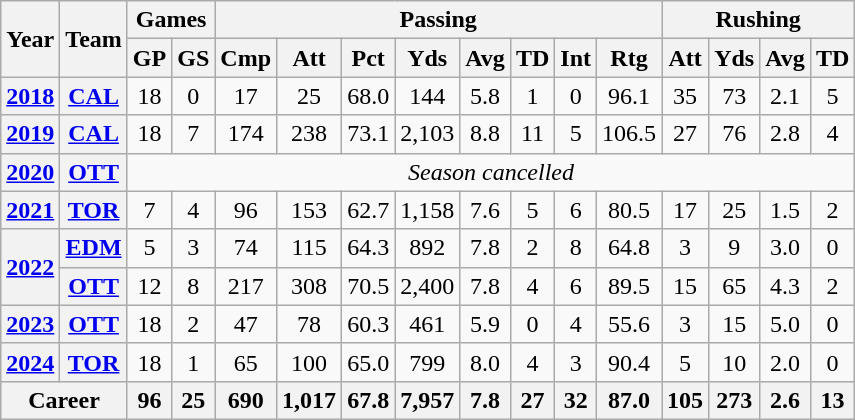<table class="wikitable" style="text-align: center;">
<tr>
<th rowspan="2">Year</th>
<th rowspan="2">Team</th>
<th colspan="2">Games</th>
<th colspan="8">Passing</th>
<th colspan="4">Rushing</th>
</tr>
<tr>
<th>GP</th>
<th>GS</th>
<th>Cmp</th>
<th>Att</th>
<th>Pct</th>
<th>Yds</th>
<th>Avg</th>
<th>TD</th>
<th>Int</th>
<th>Rtg</th>
<th>Att</th>
<th>Yds</th>
<th>Avg</th>
<th>TD</th>
</tr>
<tr>
<th><a href='#'>2018</a></th>
<th><a href='#'>CAL</a></th>
<td>18</td>
<td>0</td>
<td>17</td>
<td>25</td>
<td>68.0</td>
<td>144</td>
<td>5.8</td>
<td>1</td>
<td>0</td>
<td>96.1</td>
<td>35</td>
<td>73</td>
<td>2.1</td>
<td>5</td>
</tr>
<tr>
<th><a href='#'>2019</a></th>
<th><a href='#'>CAL</a></th>
<td>18</td>
<td>7</td>
<td>174</td>
<td>238</td>
<td>73.1</td>
<td>2,103</td>
<td>8.8</td>
<td>11</td>
<td>5</td>
<td>106.5</td>
<td>27</td>
<td>76</td>
<td>2.8</td>
<td>4</td>
</tr>
<tr>
<th><a href='#'>2020</a></th>
<th><a href='#'>OTT</a></th>
<td colspan="14"><em>Season cancelled</em></td>
</tr>
<tr>
<th><a href='#'>2021</a></th>
<th><a href='#'>TOR</a></th>
<td>7</td>
<td>4</td>
<td>96</td>
<td>153</td>
<td>62.7</td>
<td>1,158</td>
<td>7.6</td>
<td>5</td>
<td>6</td>
<td>80.5</td>
<td>17</td>
<td>25</td>
<td>1.5</td>
<td>2</td>
</tr>
<tr>
<th rowspan="2"><a href='#'>2022</a></th>
<th><a href='#'>EDM</a></th>
<td>5</td>
<td>3</td>
<td>74</td>
<td>115</td>
<td>64.3</td>
<td>892</td>
<td>7.8</td>
<td>2</td>
<td>8</td>
<td>64.8</td>
<td>3</td>
<td>9</td>
<td>3.0</td>
<td>0</td>
</tr>
<tr>
<th><a href='#'>OTT</a></th>
<td>12</td>
<td>8</td>
<td>217</td>
<td>308</td>
<td>70.5</td>
<td>2,400</td>
<td>7.8</td>
<td>4</td>
<td>6</td>
<td>89.5</td>
<td>15</td>
<td>65</td>
<td>4.3</td>
<td>2</td>
</tr>
<tr>
<th><a href='#'>2023</a></th>
<th><a href='#'>OTT</a></th>
<td>18</td>
<td>2</td>
<td>47</td>
<td>78</td>
<td>60.3</td>
<td>461</td>
<td>5.9</td>
<td>0</td>
<td>4</td>
<td>55.6</td>
<td>3</td>
<td>15</td>
<td>5.0</td>
<td>0</td>
</tr>
<tr>
<th><a href='#'>2024</a></th>
<th><a href='#'>TOR</a></th>
<td>18</td>
<td>1</td>
<td>65</td>
<td>100</td>
<td>65.0</td>
<td>799</td>
<td>8.0</td>
<td>4</td>
<td>3</td>
<td>90.4</td>
<td>5</td>
<td>10</td>
<td>2.0</td>
<td>0</td>
</tr>
<tr>
<th colspan="2">Career</th>
<th>96</th>
<th>25</th>
<th>690</th>
<th>1,017</th>
<th>67.8</th>
<th>7,957</th>
<th>7.8</th>
<th>27</th>
<th>32</th>
<th>87.0</th>
<th>105</th>
<th>273</th>
<th>2.6</th>
<th>13</th>
</tr>
</table>
